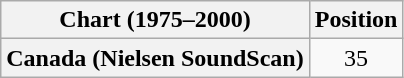<table class="wikitable plainrowheaders" style="text-align:center">
<tr>
<th scope="col">Chart (1975–2000)</th>
<th scope="col">Position</th>
</tr>
<tr>
<th scope="row">Canada (Nielsen SoundScan)</th>
<td>35</td>
</tr>
</table>
